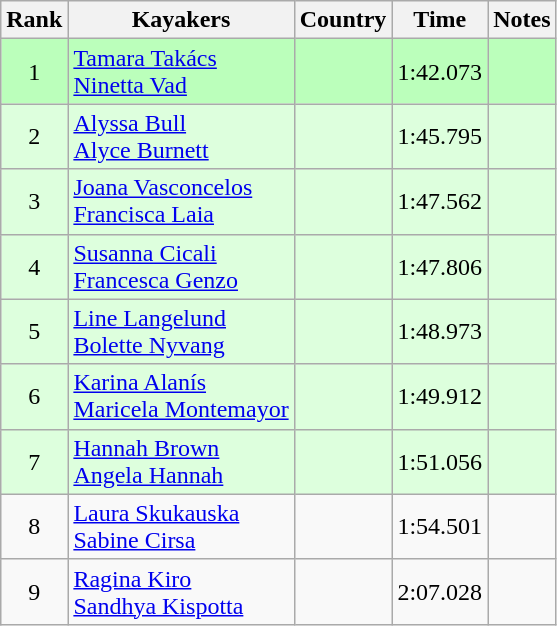<table class="wikitable" style="text-align:center">
<tr>
<th>Rank</th>
<th>Kayakers</th>
<th>Country</th>
<th>Time</th>
<th>Notes</th>
</tr>
<tr bgcolor=bbffbb>
<td>1</td>
<td align="left"><a href='#'>Tamara Takács</a><br><a href='#'>Ninetta Vad</a></td>
<td align="left"></td>
<td>1:42.073</td>
<td></td>
</tr>
<tr bgcolor=ddffdd>
<td>2</td>
<td align="left"><a href='#'>Alyssa Bull</a><br><a href='#'>Alyce Burnett</a></td>
<td align="left"></td>
<td>1:45.795</td>
<td></td>
</tr>
<tr bgcolor=ddffdd>
<td>3</td>
<td align="left"><a href='#'>Joana Vasconcelos</a><br><a href='#'>Francisca Laia</a></td>
<td align="left"></td>
<td>1:47.562</td>
<td></td>
</tr>
<tr bgcolor=ddffdd>
<td>4</td>
<td align="left"><a href='#'>Susanna Cicali</a><br><a href='#'>Francesca Genzo</a></td>
<td align="left"></td>
<td>1:47.806</td>
<td></td>
</tr>
<tr bgcolor=ddffdd>
<td>5</td>
<td align="left"><a href='#'>Line Langelund</a><br><a href='#'>Bolette Nyvang</a></td>
<td align="left"></td>
<td>1:48.973</td>
<td></td>
</tr>
<tr bgcolor=ddffdd>
<td>6</td>
<td align="left"><a href='#'>Karina Alanís</a><br><a href='#'>Maricela Montemayor</a></td>
<td align="left"></td>
<td>1:49.912</td>
<td></td>
</tr>
<tr bgcolor=ddffdd>
<td>7</td>
<td align="left"><a href='#'>Hannah Brown</a><br><a href='#'>Angela Hannah</a></td>
<td align="left"></td>
<td>1:51.056</td>
<td></td>
</tr>
<tr>
<td>8</td>
<td align="left"><a href='#'>Laura Skukauska</a><br><a href='#'>Sabine Cirsa</a></td>
<td align="left"></td>
<td>1:54.501</td>
<td></td>
</tr>
<tr>
<td>9</td>
<td align="left"><a href='#'>Ragina Kiro</a><br><a href='#'>Sandhya Kispotta</a></td>
<td align="left"></td>
<td>2:07.028</td>
<td></td>
</tr>
</table>
